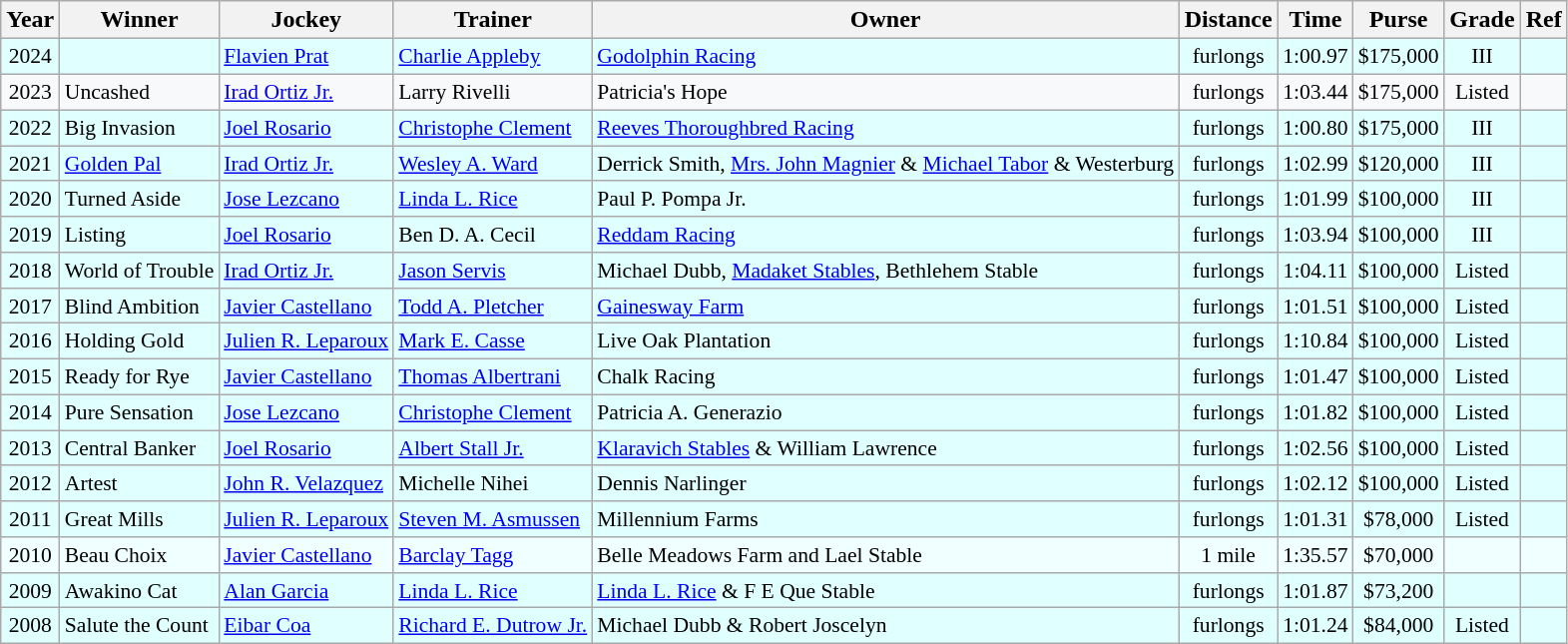<table class="wikitable sortable">
<tr>
<th>Year</th>
<th>Winner</th>
<th>Jockey</th>
<th>Trainer</th>
<th>Owner</th>
<th>Distance</th>
<th>Time</th>
<th>Purse</th>
<th>Grade</th>
<th>Ref</th>
</tr>
<tr style="font-size:90%; background-color:lightcyan">
<td align=center>2024</td>
<td></td>
<td><a href='#'>Flavien Prat</a></td>
<td><a href='#'>Charlie Appleby</a></td>
<td><a href='#'>Godolphin Racing</a></td>
<td align=center> furlongs</td>
<td align=center>1:00.97</td>
<td align=center>$175,000</td>
<td align=center>III</td>
<td></td>
</tr>
<tr style="font-size:90%; background-color:#F8F9FA">
<td align=center>2023</td>
<td>Uncashed</td>
<td><a href='#'>Irad Ortiz Jr.</a></td>
<td>Larry Rivelli</td>
<td>Patricia's Hope</td>
<td align=center> furlongs</td>
<td align=center>1:03.44</td>
<td align=center>$175,000</td>
<td align=center>Listed</td>
<td></td>
</tr>
<tr style="font-size:90%; background-color:lightcyan">
<td align=center>2022</td>
<td>Big Invasion</td>
<td><a href='#'>Joel Rosario</a></td>
<td><a href='#'>Christophe Clement</a></td>
<td><a href='#'>Reeves Thoroughbred Racing</a></td>
<td align=center> furlongs</td>
<td align=center>1:00.80</td>
<td align=center>$175,000</td>
<td align=center>III</td>
<td></td>
</tr>
<tr style="font-size:90%; background-color:lightcyan">
<td align=center>2021</td>
<td><a href='#'>Golden Pal</a></td>
<td><a href='#'>Irad Ortiz Jr.</a></td>
<td><a href='#'>Wesley A. Ward</a></td>
<td>Derrick Smith, <a href='#'>Mrs. John Magnier</a> & <a href='#'>Michael Tabor</a> & Westerburg</td>
<td align=center> furlongs</td>
<td align=center>1:02.99</td>
<td align=center>$120,000</td>
<td align=center>III</td>
<td></td>
</tr>
<tr style="font-size:90%; background-color:lightcyan">
<td align=center>2020</td>
<td>Turned Aside</td>
<td><a href='#'>Jose Lezcano</a></td>
<td><a href='#'>Linda L. Rice</a></td>
<td>Paul P. Pompa Jr.</td>
<td align=center> furlongs</td>
<td align=center>1:01.99</td>
<td align=center>$100,000</td>
<td align=center>III</td>
<td></td>
</tr>
<tr style="font-size:90%; background-color:lightcyan">
<td align=center>2019</td>
<td>Listing</td>
<td><a href='#'>Joel Rosario</a></td>
<td>Ben D. A. Cecil</td>
<td><a href='#'>Reddam Racing</a></td>
<td align=center> furlongs</td>
<td align=center>1:03.94</td>
<td align=center>$100,000</td>
<td align=center>III</td>
<td></td>
</tr>
<tr style="font-size:90%; background-color:lightcyan">
<td align=center>2018</td>
<td>World of Trouble</td>
<td><a href='#'>Irad Ortiz Jr.</a></td>
<td><a href='#'>Jason Servis</a></td>
<td>Michael Dubb, <a href='#'>Madaket Stables</a>, Bethlehem Stable</td>
<td align=center> furlongs</td>
<td align=center>1:04.11</td>
<td align=center>$100,000</td>
<td align=center>Listed</td>
<td></td>
</tr>
<tr style="font-size:90%; background-color:lightcyan">
<td align=center>2017</td>
<td>Blind Ambition</td>
<td><a href='#'>Javier Castellano</a></td>
<td><a href='#'>Todd A. Pletcher</a></td>
<td><a href='#'>Gainesway Farm</a></td>
<td align=center> furlongs</td>
<td align=center>1:01.51</td>
<td align=center>$100,000</td>
<td align=center>Listed</td>
<td></td>
</tr>
<tr style="font-size:90%; background-color:lightcyan">
<td align=center>2016</td>
<td>Holding Gold</td>
<td><a href='#'>Julien R. Leparoux</a></td>
<td><a href='#'>Mark E. Casse</a></td>
<td>Live Oak Plantation</td>
<td align=center> furlongs</td>
<td align=center>1:10.84</td>
<td align=center>$100,000</td>
<td align=center>Listed</td>
<td></td>
</tr>
<tr style="font-size:90%; background-color:lightcyan">
<td align=center>2015</td>
<td>Ready for Rye</td>
<td><a href='#'>Javier Castellano</a></td>
<td><a href='#'>Thomas Albertrani</a></td>
<td>Chalk Racing</td>
<td align=center> furlongs</td>
<td align=center>1:01.47</td>
<td align=center>$100,000</td>
<td align=center>Listed</td>
<td></td>
</tr>
<tr style="font-size:90%; background-color:lightcyan">
<td align=center>2014</td>
<td>Pure Sensation</td>
<td><a href='#'>Jose Lezcano</a></td>
<td><a href='#'>Christophe Clement</a></td>
<td>Patricia A. Generazio</td>
<td align=center> furlongs</td>
<td align=center>1:01.82</td>
<td align=center>$100,000</td>
<td align=center>Listed</td>
<td></td>
</tr>
<tr style="font-size:90%; background-color:lightcyan">
<td align=center>2013</td>
<td>Central Banker</td>
<td><a href='#'>Joel Rosario</a></td>
<td><a href='#'>Albert Stall Jr.</a></td>
<td><a href='#'>Klaravich Stables</a> & William Lawrence</td>
<td align=center> furlongs</td>
<td align=center>1:02.56</td>
<td align=center>$100,000</td>
<td align=center>Listed</td>
<td></td>
</tr>
<tr style="font-size:90%; background-color:lightcyan">
<td align=center>2012</td>
<td>Artest</td>
<td><a href='#'>John R. Velazquez</a></td>
<td>Michelle Nihei</td>
<td>Dennis Narlinger</td>
<td align=center> furlongs</td>
<td align=center>1:02.12</td>
<td align=center>$100,000</td>
<td align=center>Listed</td>
<td></td>
</tr>
<tr style="font-size:90%; background-color:lightcyan">
<td align=center>2011</td>
<td>Great Mills</td>
<td><a href='#'>Julien R. Leparoux</a></td>
<td><a href='#'>Steven M. Asmussen</a></td>
<td>Millennium Farms</td>
<td align=center> furlongs</td>
<td align=center>1:01.31</td>
<td align=center>$78,000</td>
<td align=center>Listed</td>
<td></td>
</tr>
<tr style="font-size:90%; background-color:azure">
<td align=center>2010</td>
<td>Beau Choix</td>
<td><a href='#'>Javier Castellano</a></td>
<td><a href='#'>Barclay Tagg</a></td>
<td>Belle Meadows Farm and Lael Stable</td>
<td align=center>1 mile</td>
<td align=center>1:35.57</td>
<td align=center>$70,000</td>
<td align=center></td>
<td></td>
</tr>
<tr style="font-size:90%; background-color:lightcyan">
<td align=center>2009</td>
<td>Awakino Cat</td>
<td><a href='#'>Alan Garcia</a></td>
<td><a href='#'>Linda L. Rice</a></td>
<td><a href='#'>Linda L. Rice</a> & F E Que Stable</td>
<td align=center> furlongs</td>
<td align=center>1:01.87</td>
<td align=center>$73,200</td>
<td align=center></td>
<td></td>
</tr>
<tr style="font-size:90%; background-color:lightcyan">
<td align=center>2008</td>
<td>Salute the Count</td>
<td><a href='#'>Eibar Coa</a></td>
<td><a href='#'>Richard E. Dutrow Jr.</a></td>
<td>Michael Dubb & Robert Joscelyn</td>
<td align=center> furlongs</td>
<td align=center>1:01.24</td>
<td align=center>$84,000</td>
<td align=center>Listed</td>
<td></td>
</tr>
</table>
